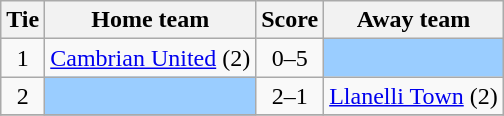<table class="wikitable" style="text-align:center">
<tr>
<th>Tie</th>
<th>Home team</th>
<th>Score</th>
<th>Away team</th>
</tr>
<tr>
<td>1</td>
<td><a href='#'>Cambrian United</a> (2)</td>
<td>0–5</td>
<td style="background:#9acdff;"></td>
</tr>
<tr>
<td>2</td>
<td style="background:#9acdff;"></td>
<td>2–1</td>
<td><a href='#'>Llanelli Town</a> (2)</td>
</tr>
<tr>
</tr>
</table>
